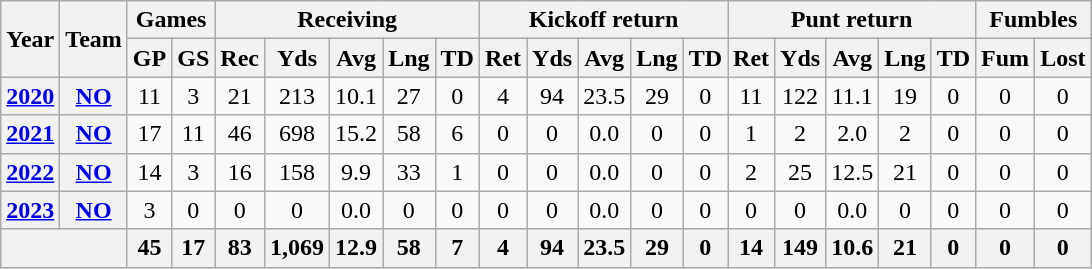<table class="wikitable" style="text-align:center;">
<tr>
<th rowspan="2">Year</th>
<th rowspan="2">Team</th>
<th colspan="2">Games</th>
<th colspan="5">Receiving</th>
<th colspan="5">Kickoff return</th>
<th colspan="5">Punt return</th>
<th colspan="2">Fumbles</th>
</tr>
<tr>
<th>GP</th>
<th>GS</th>
<th>Rec</th>
<th>Yds</th>
<th>Avg</th>
<th>Lng</th>
<th>TD</th>
<th>Ret</th>
<th>Yds</th>
<th>Avg</th>
<th>Lng</th>
<th>TD</th>
<th>Ret</th>
<th>Yds</th>
<th>Avg</th>
<th>Lng</th>
<th>TD</th>
<th>Fum</th>
<th>Lost</th>
</tr>
<tr>
<th><a href='#'>2020</a></th>
<th><a href='#'>NO</a></th>
<td>11</td>
<td>3</td>
<td>21</td>
<td>213</td>
<td>10.1</td>
<td>27</td>
<td>0</td>
<td>4</td>
<td>94</td>
<td>23.5</td>
<td>29</td>
<td>0</td>
<td>11</td>
<td>122</td>
<td>11.1</td>
<td>19</td>
<td>0</td>
<td>0</td>
<td>0</td>
</tr>
<tr>
<th><a href='#'>2021</a></th>
<th><a href='#'>NO</a></th>
<td>17</td>
<td>11</td>
<td>46</td>
<td>698</td>
<td>15.2</td>
<td>58</td>
<td>6</td>
<td>0</td>
<td>0</td>
<td>0.0</td>
<td>0</td>
<td>0</td>
<td>1</td>
<td>2</td>
<td>2.0</td>
<td>2</td>
<td>0</td>
<td>0</td>
<td>0</td>
</tr>
<tr>
<th><a href='#'>2022</a></th>
<th><a href='#'>NO</a></th>
<td>14</td>
<td>3</td>
<td>16</td>
<td>158</td>
<td>9.9</td>
<td>33</td>
<td>1</td>
<td>0</td>
<td>0</td>
<td>0.0</td>
<td>0</td>
<td>0</td>
<td>2</td>
<td>25</td>
<td>12.5</td>
<td>21</td>
<td>0</td>
<td>0</td>
<td>0</td>
</tr>
<tr>
<th><a href='#'>2023</a></th>
<th><a href='#'>NO</a></th>
<td>3</td>
<td>0</td>
<td>0</td>
<td>0</td>
<td>0.0</td>
<td>0</td>
<td>0</td>
<td>0</td>
<td>0</td>
<td>0.0</td>
<td>0</td>
<td>0</td>
<td>0</td>
<td>0</td>
<td>0.0</td>
<td>0</td>
<td>0</td>
<td>0</td>
<td>0</td>
</tr>
<tr>
<th colspan="2"></th>
<th>45</th>
<th>17</th>
<th>83</th>
<th>1,069</th>
<th>12.9</th>
<th>58</th>
<th>7</th>
<th>4</th>
<th>94</th>
<th>23.5</th>
<th>29</th>
<th>0</th>
<th>14</th>
<th>149</th>
<th>10.6</th>
<th>21</th>
<th>0</th>
<th>0</th>
<th>0</th>
</tr>
</table>
